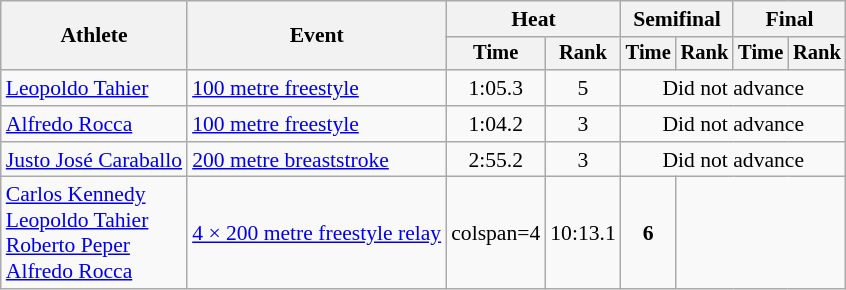<table class=wikitable style="font-size:90%">
<tr>
<th rowspan="2">Athlete</th>
<th rowspan="2">Event</th>
<th colspan="2">Heat</th>
<th colspan="2">Semifinal</th>
<th colspan="2">Final</th>
</tr>
<tr style="font-size:95%">
<th>Time</th>
<th>Rank</th>
<th>Time</th>
<th>Rank</th>
<th>Time</th>
<th>Rank</th>
</tr>
<tr align=center>
<td align=left rowspan=1><a href='#'>Leopoldo Tahier</a></td>
<td align=left><a href='#'>100 metre freestyle</a></td>
<td>1:05.3</td>
<td>5</td>
<td colspan=4>Did not advance</td>
</tr>
<tr align=center>
<td align=left rowspan=1><a href='#'>Alfredo Rocca</a></td>
<td align=left><a href='#'>100 metre freestyle</a></td>
<td>1:04.2</td>
<td>3</td>
<td colspan=4>Did not advance</td>
</tr>
<tr align=center>
<td align=left rowspan=1><a href='#'>Justo José Caraballo</a></td>
<td align=left><a href='#'>200 metre breaststroke</a></td>
<td>2:55.2</td>
<td>3</td>
<td colspan=4>Did not advance</td>
</tr>
<tr align=center>
<td align=left rowspan=1><a href='#'>Carlos Kennedy</a><br><a href='#'>Leopoldo Tahier</a><br><a href='#'>Roberto Peper</a><br><a href='#'>Alfredo Rocca</a></td>
<td align=left><a href='#'>4 × 200 metre freestyle relay</a></td>
<td>colspan=4 </td>
<td>10:13.1</td>
<td><strong>6</strong></td>
</tr>
</table>
